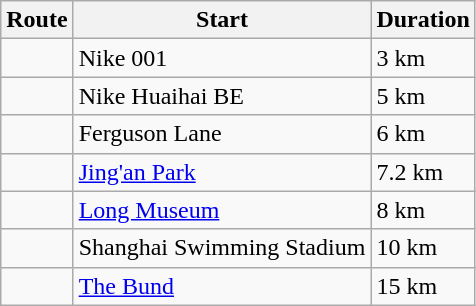<table class="wikitable">
<tr>
<th>Route</th>
<th>Start</th>
<th>Duration</th>
</tr>
<tr>
<td></td>
<td>Nike 001</td>
<td>3 km</td>
</tr>
<tr>
<td></td>
<td>Nike Huaihai BE</td>
<td>5 km</td>
</tr>
<tr>
<td></td>
<td>Ferguson Lane</td>
<td>6 km</td>
</tr>
<tr>
<td></td>
<td><a href='#'>Jing'an Park</a></td>
<td>7.2 km</td>
</tr>
<tr>
<td></td>
<td><a href='#'>Long Museum</a></td>
<td>8 km</td>
</tr>
<tr>
<td></td>
<td>Shanghai Swimming Stadium</td>
<td>10 km</td>
</tr>
<tr>
<td></td>
<td><a href='#'>The Bund</a></td>
<td>15 km</td>
</tr>
</table>
